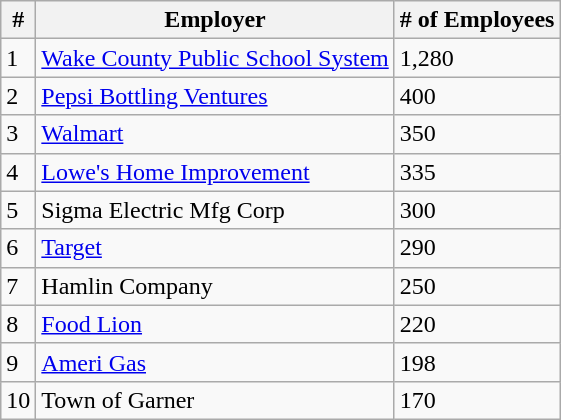<table class="wikitable">
<tr>
<th>#</th>
<th>Employer</th>
<th># of Employees</th>
</tr>
<tr>
<td>1</td>
<td><a href='#'>Wake County Public School System</a></td>
<td>1,280</td>
</tr>
<tr>
<td>2</td>
<td><a href='#'>Pepsi Bottling Ventures</a></td>
<td>400</td>
</tr>
<tr>
<td>3</td>
<td><a href='#'>Walmart</a></td>
<td>350</td>
</tr>
<tr>
<td>4</td>
<td><a href='#'>Lowe's Home Improvement</a></td>
<td>335</td>
</tr>
<tr>
<td>5</td>
<td>Sigma Electric Mfg Corp</td>
<td>300</td>
</tr>
<tr>
<td>6</td>
<td><a href='#'>Target</a></td>
<td>290</td>
</tr>
<tr>
<td>7</td>
<td>Hamlin Company</td>
<td>250</td>
</tr>
<tr>
<td>8</td>
<td><a href='#'>Food Lion</a></td>
<td>220</td>
</tr>
<tr>
<td>9</td>
<td><a href='#'>Ameri Gas</a></td>
<td>198</td>
</tr>
<tr>
<td>10</td>
<td>Town of Garner</td>
<td>170</td>
</tr>
</table>
